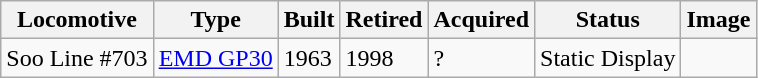<table class="wikitable sortable">
<tr>
<th>Locomotive</th>
<th class="unsortable">Type</th>
<th>Built</th>
<th>Retired</th>
<th class="unsortable">Acquired</th>
<th>Status</th>
<th class="unsortable">Image</th>
</tr>
<tr>
<td>Soo Line #703</td>
<td><a href='#'>EMD GP30</a></td>
<td>1963</td>
<td>1998</td>
<td>?</td>
<td>Static Display</td>
<td></td>
</tr>
</table>
